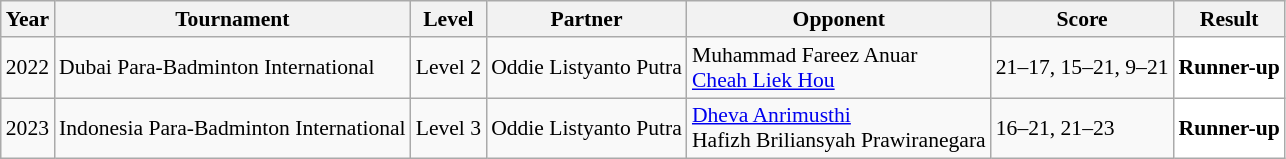<table class="sortable wikitable" style="font-size: 90%;">
<tr>
<th>Year</th>
<th>Tournament</th>
<th>Level</th>
<th>Partner</th>
<th>Opponent</th>
<th>Score</th>
<th>Result</th>
</tr>
<tr>
<td align="center">2022</td>
<td align="left">Dubai Para-Badminton International</td>
<td align="left">Level 2</td>
<td align="left"> Oddie Listyanto Putra</td>
<td align="left"> Muhammad Fareez Anuar<br> <a href='#'>Cheah Liek Hou</a></td>
<td align="left">21–17, 15–21, 9–21</td>
<td style="text-align:left; background:white"> <strong>Runner-up</strong></td>
</tr>
<tr>
<td align="center">2023</td>
<td align="left">Indonesia Para-Badminton International</td>
<td align="left">Level 3</td>
<td align="left"> Oddie Listyanto Putra</td>
<td align="left"> <a href='#'>Dheva Anrimusthi</a><br>  Hafizh Briliansyah Prawiranegara</td>
<td align="left">16–21, 21–23</td>
<td style="text-align:left; background:white"> <strong>Runner-up</strong></td>
</tr>
</table>
